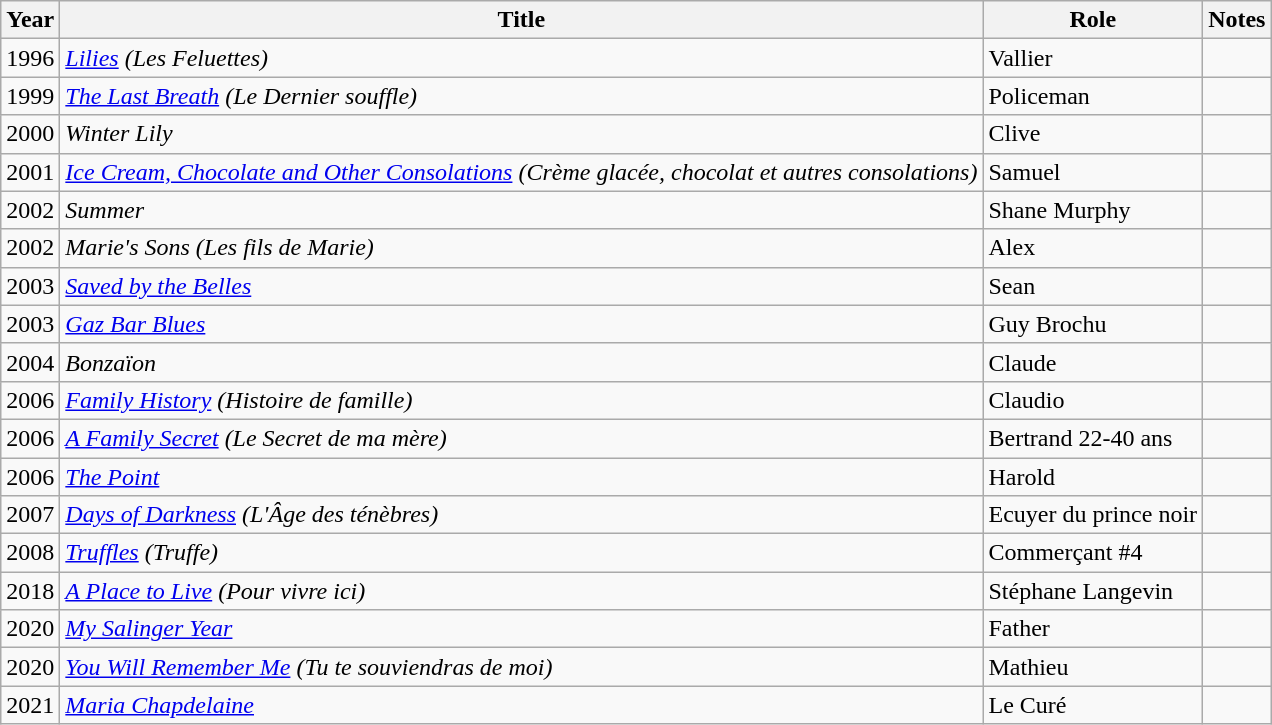<table class="wikitable sortable">
<tr>
<th>Year</th>
<th>Title</th>
<th>Role</th>
<th>Notes</th>
</tr>
<tr>
<td>1996</td>
<td><em><a href='#'>Lilies</a> (Les Feluettes)</em></td>
<td>Vallier</td>
<td></td>
</tr>
<tr>
<td>1999</td>
<td><em><a href='#'>The Last Breath</a> (Le Dernier souffle)</em></td>
<td>Policeman</td>
<td></td>
</tr>
<tr>
<td>2000</td>
<td><em>Winter Lily</em></td>
<td>Clive</td>
<td></td>
</tr>
<tr>
<td>2001</td>
<td><em><a href='#'>Ice Cream, Chocolate and Other Consolations</a> (Crème glacée, chocolat et autres consolations)</em></td>
<td>Samuel</td>
<td></td>
</tr>
<tr>
<td>2002</td>
<td><em>Summer</em></td>
<td>Shane Murphy</td>
<td></td>
</tr>
<tr>
<td>2002</td>
<td><em>Marie's Sons (Les fils de Marie)</em></td>
<td>Alex</td>
<td></td>
</tr>
<tr>
<td>2003</td>
<td><em><a href='#'>Saved by the Belles</a></em></td>
<td>Sean</td>
<td></td>
</tr>
<tr>
<td>2003</td>
<td><em><a href='#'>Gaz Bar Blues</a></em></td>
<td>Guy Brochu</td>
<td></td>
</tr>
<tr>
<td>2004</td>
<td><em>Bonzaïon</em></td>
<td>Claude</td>
<td></td>
</tr>
<tr>
<td>2006</td>
<td><em><a href='#'>Family History</a> (Histoire de famille)</em></td>
<td>Claudio</td>
<td></td>
</tr>
<tr>
<td>2006</td>
<td><em><a href='#'>A Family Secret</a> (Le Secret de ma mère)</em></td>
<td>Bertrand 22-40 ans</td>
<td></td>
</tr>
<tr>
<td>2006</td>
<td><em><a href='#'>The Point</a></em></td>
<td>Harold</td>
<td></td>
</tr>
<tr>
<td>2007</td>
<td><em><a href='#'>Days of Darkness</a> (L'Âge des ténèbres)</em></td>
<td>Ecuyer du prince noir</td>
<td></td>
</tr>
<tr>
<td>2008</td>
<td><em><a href='#'>Truffles</a> (Truffe)</em></td>
<td>Commerçant #4</td>
<td></td>
</tr>
<tr>
<td>2018</td>
<td><em><a href='#'>A Place to Live</a> (Pour vivre ici)</em></td>
<td>Stéphane Langevin</td>
<td></td>
</tr>
<tr>
<td>2020</td>
<td><em><a href='#'>My Salinger Year</a></em></td>
<td>Father</td>
<td></td>
</tr>
<tr>
<td>2020</td>
<td><em><a href='#'>You Will Remember Me</a> (Tu te souviendras de moi)</em></td>
<td>Mathieu</td>
<td></td>
</tr>
<tr>
<td>2021</td>
<td><em><a href='#'>Maria Chapdelaine</a></em></td>
<td>Le Curé</td>
<td></td>
</tr>
</table>
